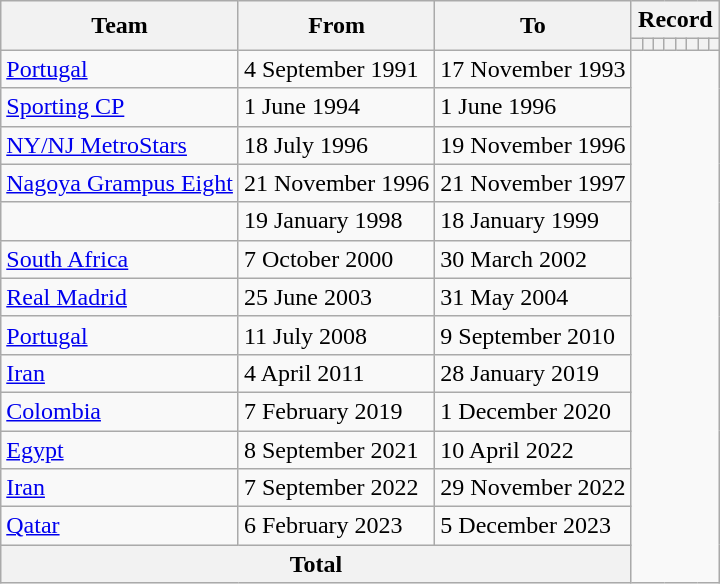<table class=wikitable style=text-align:center>
<tr>
<th rowspan=2>Team</th>
<th rowspan=2>From</th>
<th rowspan=2>To</th>
<th colspan=8>Record</th>
</tr>
<tr>
<th></th>
<th></th>
<th></th>
<th></th>
<th></th>
<th></th>
<th></th>
<th></th>
</tr>
<tr>
<td align=left><a href='#'>Portugal</a></td>
<td align=left>4 September 1991</td>
<td align=left>17 November 1993<br></td>
</tr>
<tr>
<td align=left><a href='#'>Sporting CP</a></td>
<td align=left>1 June 1994</td>
<td align=left>1 June 1996<br></td>
</tr>
<tr>
<td align=left><a href='#'>NY/NJ MetroStars</a></td>
<td align=left>18 July 1996</td>
<td align=left>19 November 1996<br></td>
</tr>
<tr>
<td align=left><a href='#'>Nagoya Grampus Eight</a></td>
<td align=left>21 November 1996</td>
<td align=left>21 November 1997<br></td>
</tr>
<tr>
<td align=left></td>
<td align=left>19 January 1998</td>
<td align=left>18 January 1999<br></td>
</tr>
<tr>
<td align=left><a href='#'>South Africa</a></td>
<td align=left>7 October 2000</td>
<td align=left>30 March 2002<br></td>
</tr>
<tr>
<td align=left><a href='#'>Real Madrid</a></td>
<td align=left>25 June 2003</td>
<td align=left>31 May 2004<br></td>
</tr>
<tr>
<td align=left><a href='#'>Portugal</a></td>
<td align=left>11 July 2008</td>
<td align=left>9 September 2010<br></td>
</tr>
<tr>
<td align=left><a href='#'>Iran</a></td>
<td align=left>4 April 2011</td>
<td align=left>28 January 2019<br></td>
</tr>
<tr>
<td align=left><a href='#'>Colombia</a></td>
<td align=left>7 February 2019</td>
<td align=left>1 December 2020<br></td>
</tr>
<tr>
<td align=left><a href='#'>Egypt</a></td>
<td align=left>8 September 2021</td>
<td align=left>10 April 2022<br></td>
</tr>
<tr>
<td align=left><a href='#'>Iran</a></td>
<td align=left>7 September 2022</td>
<td align=left>29 November 2022<br></td>
</tr>
<tr>
<td align=left><a href='#'>Qatar</a></td>
<td align=left>6 February 2023</td>
<td align=left>5 December 2023<br></td>
</tr>
<tr>
<th colspan=3>Total<br></th>
</tr>
</table>
